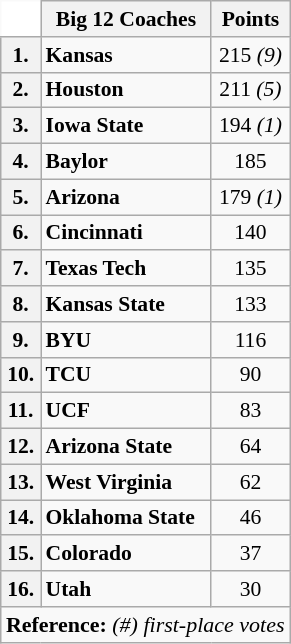<table class="wikitable" style="white-space:nowrap; font-size:90%;">
<tr>
<td ! colspan=1 style="background:white; border-top-style:hidden; border-left-style:hidden;"></td>
<th>Big 12 Coaches</th>
<th>Points</th>
</tr>
<tr>
<th>1.</th>
<td><strong>Kansas</strong></td>
<td align="center">215 <em>(9)</em></td>
</tr>
<tr>
<th>2.</th>
<td><strong>Houston</strong></td>
<td align="center">211 <em>(5)</em></td>
</tr>
<tr>
<th>3.</th>
<td><strong>Iowa State</strong></td>
<td align="center">194 <em>(1)</em></td>
</tr>
<tr>
<th>4.</th>
<td><strong>Baylor</strong></td>
<td align="center">185</td>
</tr>
<tr>
<th>5.</th>
<td><strong>Arizona</strong></td>
<td align="center">179 <em>(1)</em></td>
</tr>
<tr>
<th>6.</th>
<td><strong>Cincinnati</strong></td>
<td align="center">140</td>
</tr>
<tr>
<th>7.</th>
<td><strong>Texas Tech</strong></td>
<td align="center">135</td>
</tr>
<tr>
<th>8.</th>
<td><strong>Kansas State</strong></td>
<td align="center">133</td>
</tr>
<tr>
<th>9.</th>
<td><strong>BYU</strong></td>
<td align="center">116</td>
</tr>
<tr>
<th>10.</th>
<td><strong>TCU</strong></td>
<td align="center">90</td>
</tr>
<tr>
<th>11.</th>
<td><strong>UCF</strong></td>
<td align="center">83</td>
</tr>
<tr>
<th>12.</th>
<td><strong>Arizona State</strong></td>
<td align="center">64</td>
</tr>
<tr>
<th>13.</th>
<td><strong>West Virginia</strong></td>
<td align="center">62</td>
</tr>
<tr>
<th>14.</th>
<td><strong>Oklahoma State</strong></td>
<td align="center">46</td>
</tr>
<tr>
<th>15.</th>
<td><strong>Colorado</strong></td>
<td align="center">37</td>
</tr>
<tr>
<th>16.</th>
<td><strong>Utah</strong></td>
<td align="center">30</td>
</tr>
<tr>
<td colspan="4"  style="font-size:11pt; text-align:center;"><strong>Reference:</strong>  <em>(#) first-place votes</em></td>
</tr>
</table>
